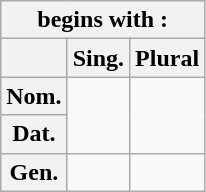<table class="wikitable">
<tr>
<th colspan="3">begins with :</th>
</tr>
<tr>
<th></th>
<th>Sing.</th>
<th>Plural</th>
</tr>
<tr>
<th>Nom.</th>
<td rowspan="2"></td>
<td rowspan="2"></td>
</tr>
<tr>
<th>Dat.</th>
</tr>
<tr>
<th>Gen.</th>
<td></td>
<td></td>
</tr>
</table>
